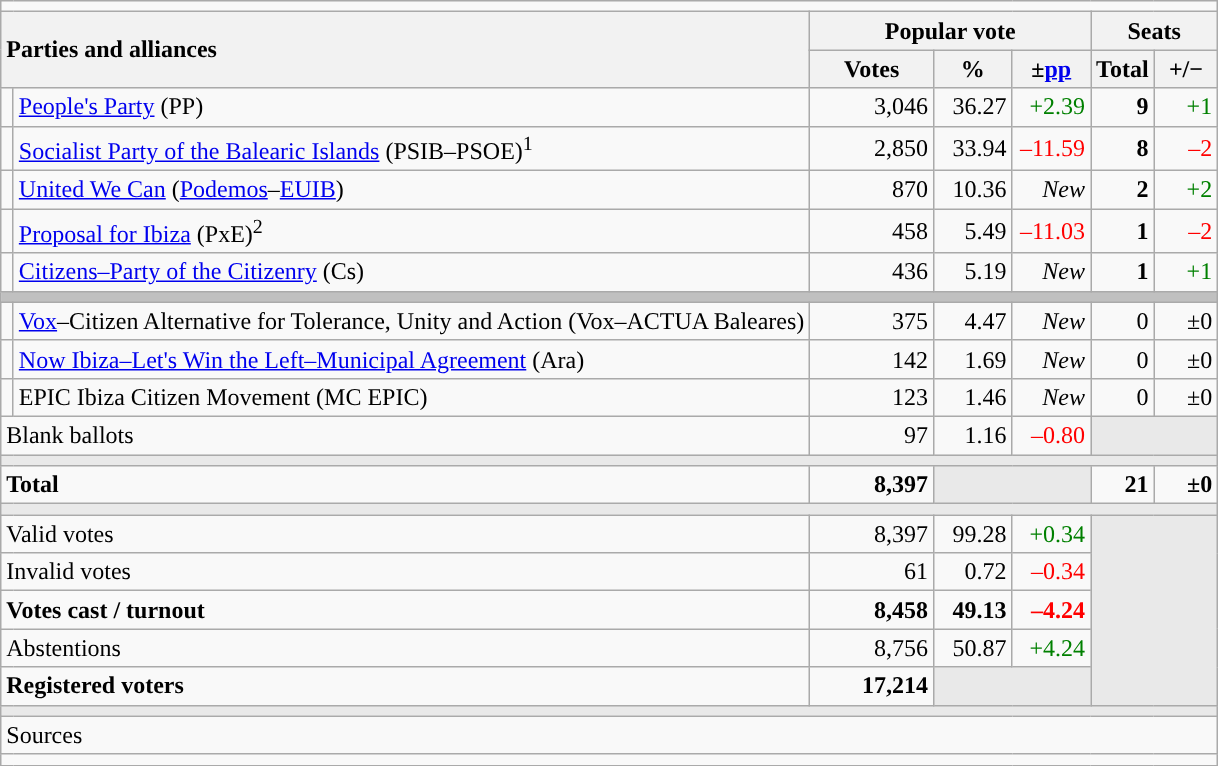<table class="wikitable" style="text-align:right;">
<tr>
<td colspan="7"></td>
</tr>
<tr>
<th style="text-align:left;" rowspan="2" colspan="2" width="525">Parties and alliances</th>
<th colspan="3">Popular vote</th>
<th colspan="2">Seats</th>
</tr>
<tr>
<th width="75">Votes</th>
<th width="45">%</th>
<th width="45">±<a href='#'>pp</a></th>
<th width="35">Total</th>
<th width="35">+/−</th>
</tr>
<tr>
<td width="1" style="color:inherit;background:"></td>
<td align="left"><a href='#'>People's Party</a> (PP)</td>
<td>3,046</td>
<td>36.27</td>
<td style="color:green;">+2.39</td>
<td><strong>9</strong></td>
<td style="color:green;">+1</td>
</tr>
<tr>
<td style="color:inherit;background:"></td>
<td align="left"><a href='#'>Socialist Party of the Balearic Islands</a> (PSIB–PSOE)<sup>1</sup></td>
<td>2,850</td>
<td>33.94</td>
<td style="color:red;">–11.59</td>
<td><strong>8</strong></td>
<td style="color:red;">–2</td>
</tr>
<tr>
<td style="color:inherit;background:"></td>
<td align="left"><a href='#'>United We Can</a> (<a href='#'>Podemos</a>–<a href='#'>EUIB</a>)</td>
<td>870</td>
<td>10.36</td>
<td><em>New</em></td>
<td><strong>2</strong></td>
<td style="color:green;">+2</td>
</tr>
<tr>
<td style="color:inherit;background:"></td>
<td align="left"><a href='#'>Proposal for Ibiza</a> (PxE)<sup>2</sup></td>
<td>458</td>
<td>5.49</td>
<td style="color:red;">–11.03</td>
<td><strong>1</strong></td>
<td style="color:red;">–2</td>
</tr>
<tr>
<td style="color:inherit;background:"></td>
<td align="left"><a href='#'>Citizens–Party of the Citizenry</a> (Cs)</td>
<td>436</td>
<td>5.19</td>
<td><em>New</em></td>
<td><strong>1</strong></td>
<td style="color:green;">+1</td>
</tr>
<tr>
<td colspan="7" bgcolor="#C0C0C0"></td>
</tr>
<tr>
<td style="color:inherit;background:"></td>
<td align="left"><a href='#'>Vox</a>–Citizen Alternative for Tolerance, Unity and Action (Vox–ACTUA Baleares)</td>
<td>375</td>
<td>4.47</td>
<td><em>New</em></td>
<td>0</td>
<td>±0</td>
</tr>
<tr>
<td style="color:inherit;background:"></td>
<td align="left"><a href='#'>Now Ibiza–Let's Win the Left–Municipal Agreement</a> (Ara)</td>
<td>142</td>
<td>1.69</td>
<td><em>New</em></td>
<td>0</td>
<td>±0</td>
</tr>
<tr>
<td style="color:inherit;background:"></td>
<td align="left">EPIC Ibiza Citizen Movement (MC EPIC)</td>
<td>123</td>
<td>1.46</td>
<td><em>New</em></td>
<td>0</td>
<td>±0</td>
</tr>
<tr>
<td align="left" colspan="2">Blank ballots</td>
<td>97</td>
<td>1.16</td>
<td style="color:red;">–0.80</td>
<td bgcolor="#E9E9E9" colspan="2"></td>
</tr>
<tr>
<td colspan="7" bgcolor="#E9E9E9"></td>
</tr>
<tr style="font-weight:bold;">
<td align="left" colspan="2">Total</td>
<td>8,397</td>
<td bgcolor="#E9E9E9" colspan="2"></td>
<td>21</td>
<td>±0</td>
</tr>
<tr>
<td colspan="7" bgcolor="#E9E9E9"></td>
</tr>
<tr>
<td align="left" colspan="2">Valid votes</td>
<td>8,397</td>
<td>99.28</td>
<td style="color:green;">+0.34</td>
<td bgcolor="#E9E9E9" colspan="2" rowspan="5"></td>
</tr>
<tr>
<td align="left" colspan="2">Invalid votes</td>
<td>61</td>
<td>0.72</td>
<td style="color:red;">–0.34</td>
</tr>
<tr style="font-weight:bold;">
<td align="left" colspan="2">Votes cast / turnout</td>
<td>8,458</td>
<td>49.13</td>
<td style="color:red;">–4.24</td>
</tr>
<tr>
<td align="left" colspan="2">Abstentions</td>
<td>8,756</td>
<td>50.87</td>
<td style="color:green;">+4.24</td>
</tr>
<tr style="font-weight:bold;">
<td align="left" colspan="2">Registered voters</td>
<td>17,214</td>
<td bgcolor="#E9E9E9" colspan="2"></td>
</tr>
<tr>
<td colspan="7" bgcolor="#E9E9E9"></td>
</tr>
<tr>
<td align="left" colspan="7">Sources</td>
</tr>
<tr>
<td colspan="7" style="text-align:left; max-width:790px;"></td>
</tr>
</table>
